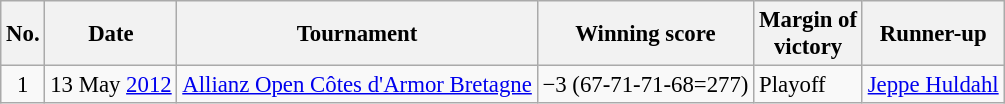<table class="wikitable" style="font-size:95%;">
<tr>
<th>No.</th>
<th>Date</th>
<th>Tournament</th>
<th>Winning score</th>
<th>Margin of<br>victory</th>
<th>Runner-up</th>
</tr>
<tr>
<td align=center>1</td>
<td align=right>13 May <a href='#'>2012</a></td>
<td><a href='#'>Allianz Open Côtes d'Armor Bretagne</a></td>
<td>−3 (67-71-71-68=277)</td>
<td>Playoff</td>
<td> <a href='#'>Jeppe Huldahl</a></td>
</tr>
</table>
